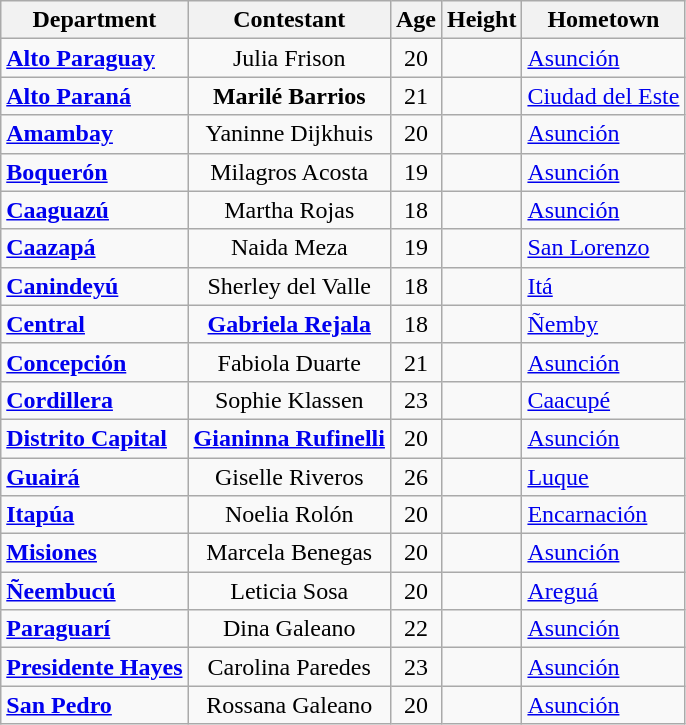<table class="sortable wikitable">
<tr>
<th>Department</th>
<th>Contestant</th>
<th>Age</th>
<th>Height</th>
<th>Hometown</th>
</tr>
<tr>
<td> <strong><a href='#'>Alto Paraguay</a></strong></td>
<td style="text-align: center;">Julia Frison</td>
<td style="text-align: center;">20</td>
<td style="text-align: center;"></td>
<td><a href='#'>Asunción</a></td>
</tr>
<tr>
<td> <strong><a href='#'>Alto Paraná</a></strong></td>
<td style="text-align: center;"><strong>Marilé Barrios</strong></td>
<td style="text-align: center;">21</td>
<td style="text-align: center;"></td>
<td><a href='#'>Ciudad del Este</a></td>
</tr>
<tr>
<td> <strong><a href='#'>Amambay</a></strong></td>
<td style="text-align: center;">Yaninne Dijkhuis</td>
<td style="text-align: center;">20</td>
<td style="text-align: center;"></td>
<td><a href='#'>Asunción</a></td>
</tr>
<tr>
<td> <strong><a href='#'>Boquerón</a></strong></td>
<td style="text-align: center;">Milagros Acosta</td>
<td style="text-align: center;">19</td>
<td style="text-align: center;"></td>
<td><a href='#'>Asunción</a></td>
</tr>
<tr>
<td> <strong><a href='#'>Caaguazú</a></strong></td>
<td style="text-align: center;">Martha Rojas</td>
<td style="text-align: center;">18</td>
<td style="text-align: center;"></td>
<td><a href='#'>Asunción</a></td>
</tr>
<tr>
<td> <strong><a href='#'>Caazapá</a></strong></td>
<td style="text-align: center;">Naida Meza</td>
<td style="text-align: center;">19</td>
<td style="text-align: center;"></td>
<td><a href='#'>San Lorenzo</a></td>
</tr>
<tr>
<td> <strong><a href='#'>Canindeyú</a></strong></td>
<td style="text-align: center;">Sherley del Valle</td>
<td style="text-align: center;">18</td>
<td style="text-align: center;"></td>
<td><a href='#'>Itá</a></td>
</tr>
<tr>
<td> <strong><a href='#'>Central</a></strong></td>
<td style="text-align: center;"><strong><a href='#'>Gabriela Rejala</a></strong></td>
<td style="text-align: center;">18</td>
<td style="text-align: center;"></td>
<td><a href='#'>Ñemby</a></td>
</tr>
<tr>
<td> <strong><a href='#'>Concepción</a></strong></td>
<td style="text-align: center;">Fabiola Duarte</td>
<td style="text-align: center;">21</td>
<td style="text-align: center;"></td>
<td><a href='#'>Asunción</a></td>
</tr>
<tr>
<td> <strong><a href='#'>Cordillera</a></strong></td>
<td style="text-align: center;">Sophie Klassen</td>
<td style="text-align: center;">23</td>
<td style="text-align: center;"></td>
<td><a href='#'>Caacupé</a></td>
</tr>
<tr>
<td> <strong><a href='#'>Distrito Capital</a></strong></td>
<td style="text-align: center;"><strong><a href='#'>Gianinna Rufinelli</a></strong></td>
<td style="text-align: center;">20</td>
<td style="text-align: center;"></td>
<td><a href='#'>Asunción</a></td>
</tr>
<tr>
<td> <strong><a href='#'>Guairá</a></strong></td>
<td style="text-align: center;">Giselle Riveros</td>
<td style="text-align: center;">26</td>
<td style="text-align: center;"></td>
<td><a href='#'>Luque</a></td>
</tr>
<tr>
<td> <strong><a href='#'>Itapúa</a></strong></td>
<td style="text-align: center;">Noelia Rolón</td>
<td style="text-align: center;">20</td>
<td style="text-align: center;"></td>
<td><a href='#'>Encarnación</a></td>
</tr>
<tr>
<td> <strong><a href='#'>Misiones</a></strong></td>
<td style="text-align: center;">Marcela Benegas</td>
<td style="text-align: center;">20</td>
<td style="text-align: center;"></td>
<td><a href='#'>Asunción</a></td>
</tr>
<tr>
<td> <strong><a href='#'>Ñeembucú</a></strong></td>
<td style="text-align: center;">Leticia Sosa</td>
<td style="text-align: center;">20</td>
<td style="text-align: center;"></td>
<td><a href='#'>Areguá</a></td>
</tr>
<tr>
<td> <strong><a href='#'>Paraguarí</a></strong></td>
<td style="text-align: center;">Dina Galeano</td>
<td style="text-align: center;">22</td>
<td style="text-align: center;"></td>
<td><a href='#'>Asunción</a></td>
</tr>
<tr>
<td> <strong><a href='#'>Presidente Hayes</a></strong></td>
<td style="text-align: center;">Carolina Paredes</td>
<td style="text-align: center;">23</td>
<td style="text-align: center;"></td>
<td><a href='#'>Asunción</a></td>
</tr>
<tr>
<td> <strong><a href='#'>San Pedro</a></strong></td>
<td style="text-align: center;">Rossana Galeano</td>
<td style="text-align: center;">20</td>
<td style="text-align: center;"></td>
<td><a href='#'>Asunción</a></td>
</tr>
</table>
